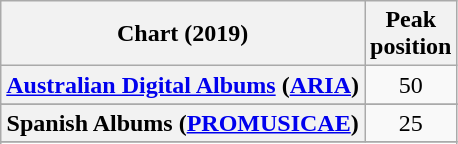<table class="wikitable sortable plainrowheaders" style="text-align:center">
<tr>
<th scope="col">Chart (2019)</th>
<th scope="col">Peak<br>position</th>
</tr>
<tr>
<th scope="row"><a href='#'>Australian Digital Albums</a> (<a href='#'>ARIA</a>)</th>
<td>50</td>
</tr>
<tr>
</tr>
<tr>
</tr>
<tr>
</tr>
<tr>
<th scope="row">Spanish Albums (<a href='#'>PROMUSICAE</a>)</th>
<td>25</td>
</tr>
<tr>
</tr>
<tr>
</tr>
</table>
